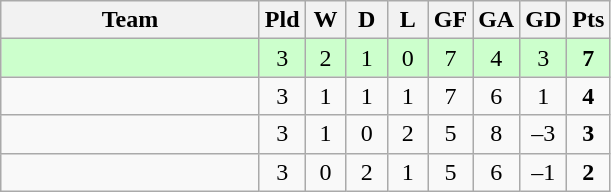<table class="wikitable" style="text-align:center;">
<tr>
<th width=165>Team</th>
<th width=20>Pld</th>
<th width=20>W</th>
<th width=20>D</th>
<th width=20>L</th>
<th width=20>GF</th>
<th width=20>GA</th>
<th width=20>GD</th>
<th width=20>Pts<br></th>
</tr>
<tr align=center bgcolor="ccffcc">
<td style="text-align:left;"></td>
<td>3</td>
<td>2</td>
<td>1</td>
<td>0</td>
<td>7</td>
<td>4</td>
<td>3</td>
<td><strong>7</strong></td>
</tr>
<tr align=center>
<td style="text-align:left;"></td>
<td>3</td>
<td>1</td>
<td>1</td>
<td>1</td>
<td>7</td>
<td>6</td>
<td>1</td>
<td><strong>4</strong></td>
</tr>
<tr align=center>
<td style="text-align:left;"></td>
<td>3</td>
<td>1</td>
<td>0</td>
<td>2</td>
<td>5</td>
<td>8</td>
<td>–3</td>
<td><strong>3</strong></td>
</tr>
<tr align=center>
<td style="text-align:left;"></td>
<td>3</td>
<td>0</td>
<td>2</td>
<td>1</td>
<td>5</td>
<td>6</td>
<td>–1</td>
<td><strong>2</strong></td>
</tr>
</table>
